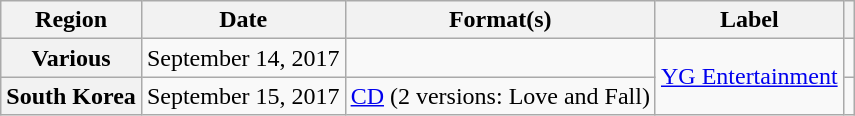<table class="wikitable plainrowheaders">
<tr>
<th scope="col">Region</th>
<th scope="col">Date</th>
<th scope="col">Format(s)</th>
<th scope="col">Label</th>
<th scope="col"></th>
</tr>
<tr>
<th scope="row">Various</th>
<td>September 14, 2017</td>
<td></td>
<td rowspan= "2"><a href='#'>YG Entertainment</a></td>
<td></td>
</tr>
<tr>
<th scope="row">South Korea</th>
<td>September 15, 2017</td>
<td><a href='#'>CD</a> (2 versions: Love and Fall)</td>
<td></td>
</tr>
</table>
